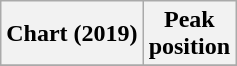<table class="wikitable plainrowheaders" style="text-align:center">
<tr>
<th scope="col">Chart (2019)</th>
<th scope="col">Peak<br>position</th>
</tr>
<tr>
</tr>
</table>
